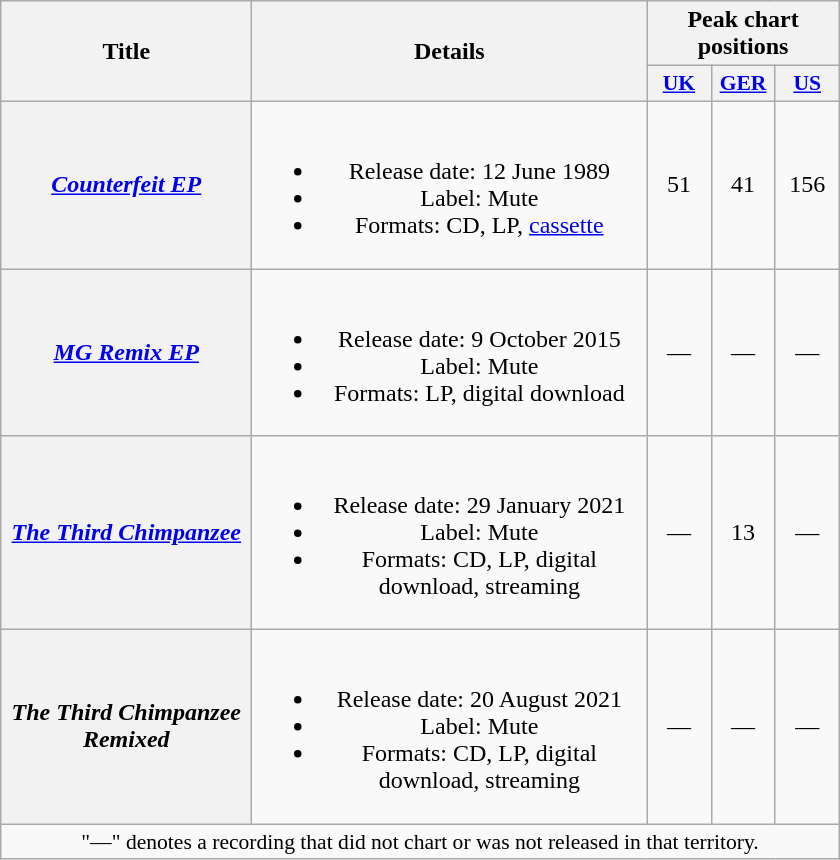<table class="wikitable plainrowheaders" style="text-align:center;">
<tr>
<th scope="col" rowspan="2" style="width:10em;">Title</th>
<th scope="col" rowspan="2" style="width:16em;">Details</th>
<th scope="col" colspan="3">Peak chart positions</th>
</tr>
<tr>
<th scope="col" style="width:2.5em;font-size:90%;"><a href='#'>UK</a><br></th>
<th scope="col" style="width:2.5em;font-size:90%;"><a href='#'>GER</a><br></th>
<th scope="col" style="width:2.5em;font-size:90%;"><a href='#'>US</a><br></th>
</tr>
<tr>
<th scope="row"><em><a href='#'>Counterfeit EP</a></em></th>
<td><br><ul><li>Release date: 12 June 1989</li><li>Label: Mute</li><li>Formats: CD, LP, <a href='#'>cassette</a></li></ul></td>
<td>51</td>
<td>41</td>
<td>156</td>
</tr>
<tr>
<th scope="row"><em><a href='#'>MG Remix EP</a></em></th>
<td><br><ul><li>Release date: 9 October 2015</li><li>Label: Mute</li><li>Formats: LP, digital download</li></ul></td>
<td>—</td>
<td>—</td>
<td>—</td>
</tr>
<tr>
<th scope="row"><em><a href='#'>The Third Chimpanzee</a></em></th>
<td><br><ul><li>Release date: 29 January 2021</li><li>Label: Mute</li><li>Formats: CD, LP, digital download, streaming</li></ul></td>
<td>—</td>
<td>13</td>
<td>—</td>
</tr>
<tr>
<th scope="row"><em>The Third Chimpanzee Remixed</em></th>
<td><br><ul><li>Release date: 20 August 2021</li><li>Label: Mute</li><li>Formats: CD, LP, digital download, streaming</li></ul></td>
<td>—</td>
<td>—</td>
<td>—</td>
</tr>
<tr>
<td colspan="5" style="font-size:90%;">"—" denotes a recording that did not chart or was not released in that territory.</td>
</tr>
</table>
